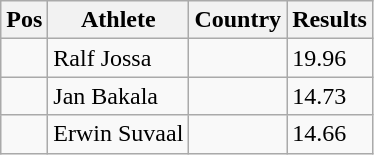<table class="wikitable wikble">
<tr>
<th>Pos</th>
<th>Athlete</th>
<th>Country</th>
<th>Results</th>
</tr>
<tr>
<td align="center"></td>
<td>Ralf Jossa</td>
<td></td>
<td>19.96</td>
</tr>
<tr>
<td align="center"></td>
<td>Jan Bakala</td>
<td></td>
<td>14.73</td>
</tr>
<tr>
<td align="center"></td>
<td>Erwin Suvaal</td>
<td></td>
<td>14.66</td>
</tr>
</table>
